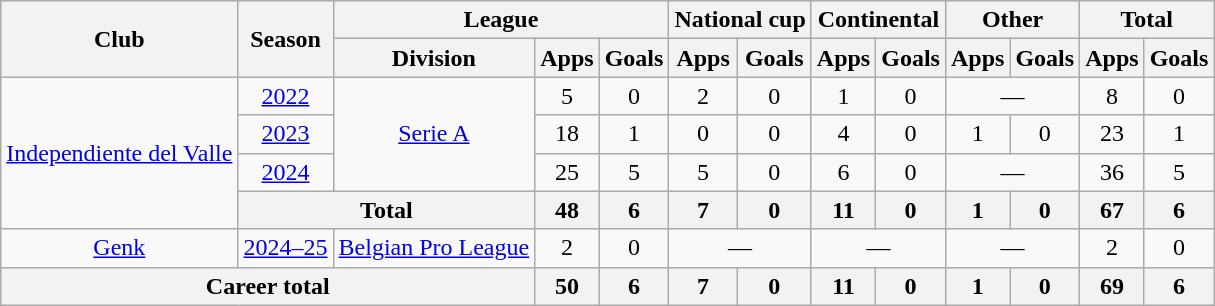<table class="wikitable" style="text-align: center;">
<tr>
<th rowspan="2">Club</th>
<th rowspan="2">Season</th>
<th colspan="3">League</th>
<th colspan="2">National cup</th>
<th colspan="2">Continental</th>
<th colspan="2">Other</th>
<th colspan="2">Total</th>
</tr>
<tr>
<th>Division</th>
<th>Apps</th>
<th>Goals</th>
<th>Apps</th>
<th>Goals</th>
<th>Apps</th>
<th>Goals</th>
<th>Apps</th>
<th>Goals</th>
<th>Apps</th>
<th>Goals</th>
</tr>
<tr>
<td rowspan="4"><a href='#'>Independiente del Valle</a></td>
<td><a href='#'>2022</a></td>
<td rowspan="3"><a href='#'>Serie A</a></td>
<td>5</td>
<td>0</td>
<td>2</td>
<td>0</td>
<td>1</td>
<td>0</td>
<td colspan="2">—</td>
<td>8</td>
<td>0</td>
</tr>
<tr>
<td><a href='#'>2023</a></td>
<td>18</td>
<td>1</td>
<td>0</td>
<td>0</td>
<td>4</td>
<td>0</td>
<td>1</td>
<td>0</td>
<td>23</td>
<td>1</td>
</tr>
<tr>
<td><a href='#'>2024</a></td>
<td>25</td>
<td>5</td>
<td>5</td>
<td>0</td>
<td>6</td>
<td>0</td>
<td colspan="2">—</td>
<td>36</td>
<td>5</td>
</tr>
<tr>
<th colspan="2">Total</th>
<th>48</th>
<th>6</th>
<th>7</th>
<th>0</th>
<th>11</th>
<th>0</th>
<th>1</th>
<th>0</th>
<th>67</th>
<th>6</th>
</tr>
<tr>
<td><a href='#'>Genk</a></td>
<td><a href='#'>2024–25</a></td>
<td><a href='#'>Belgian Pro League</a></td>
<td>2</td>
<td>0</td>
<td colspan="2">—</td>
<td colspan="2">—</td>
<td colspan="2">—</td>
<td>2</td>
<td>0</td>
</tr>
<tr>
<th colspan="3">Career total</th>
<th>50</th>
<th>6</th>
<th>7</th>
<th>0</th>
<th>11</th>
<th>0</th>
<th>1</th>
<th>0</th>
<th>69</th>
<th>6</th>
</tr>
</table>
